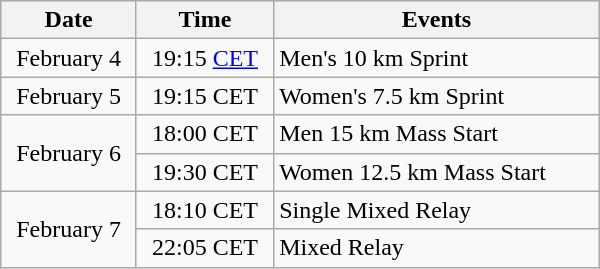<table class="wikitable" style="text-align: center" width="400">
<tr>
<th>Date</th>
<th>Time</th>
<th>Events</th>
</tr>
<tr>
<td>February 4</td>
<td>19:15 <a href='#'>CET</a></td>
<td style="text-align: left">Men's 10 km Sprint</td>
</tr>
<tr>
<td>February 5</td>
<td>19:15 CET</td>
<td style="text-align: left">Women's 7.5 km Sprint</td>
</tr>
<tr>
<td rowspan=2>February 6</td>
<td>18:00 CET</td>
<td style="text-align: left">Men 15 km Mass Start</td>
</tr>
<tr>
<td>19:30 CET</td>
<td style="text-align: left">Women 12.5 km Mass Start</td>
</tr>
<tr>
<td rowspan=2>February 7</td>
<td>18:10 CET</td>
<td style="text-align: left">Single Mixed Relay</td>
</tr>
<tr>
<td>22:05 CET</td>
<td style="text-align: left">Mixed Relay</td>
</tr>
</table>
